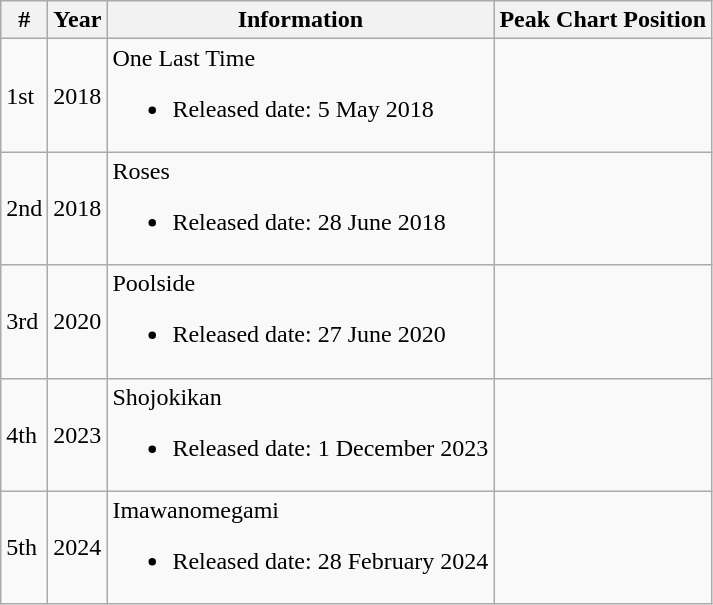<table class="wikitable">
<tr>
<th>#</th>
<th>Year</th>
<th>Information</th>
<th>Peak Chart Position</th>
</tr>
<tr>
<td>1st</td>
<td>2018</td>
<td>One Last Time<br><ul><li>Released date: 5 May 2018</li></ul></td>
<td></td>
</tr>
<tr>
<td>2nd</td>
<td>2018</td>
<td>Roses<br><ul><li>Released date: 28 June 2018</li></ul></td>
<td></td>
</tr>
<tr>
<td>3rd</td>
<td>2020</td>
<td>Poolside<br><ul><li>Released date: 27 June 2020</li></ul></td>
<td></td>
</tr>
<tr>
<td>4th</td>
<td>2023</td>
<td>Shojokikan<br><ul><li>Released date: 1 December 2023</li></ul></td>
<td></td>
</tr>
<tr>
<td>5th</td>
<td>2024</td>
<td>Imawanomegami<br><ul><li>Released date: 28 February 2024</li></ul></td>
<td></td>
</tr>
</table>
